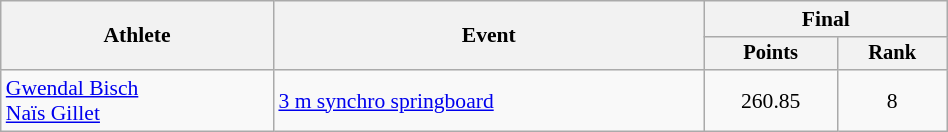<table class="wikitable" style="text-align:center; font-size:90%; width:50%;">
<tr>
<th rowspan=2>Athlete</th>
<th rowspan=2>Event</th>
<th colspan=2>Final</th>
</tr>
<tr style="font-size:95%">
<th>Points</th>
<th>Rank</th>
</tr>
<tr>
<td align=left><a href='#'>Gwendal Bisch</a><br><a href='#'>Naïs Gillet</a></td>
<td align=left><a href='#'>3 m synchro springboard</a></td>
<td>260.85</td>
<td>8</td>
</tr>
</table>
